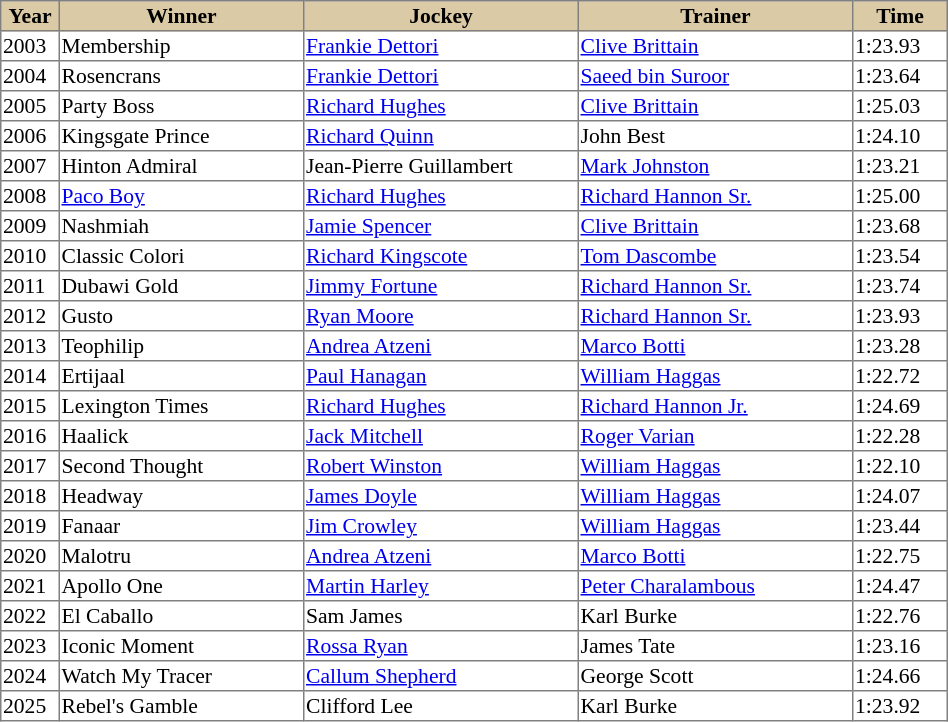<table class = "sortable" | border="1" style="border-collapse: collapse; font-size:90%">
<tr bgcolor="#DACAA5" align="center">
<th style="width:36px"><strong>Year</strong></th>
<th style="width:160px"><strong>Winner</strong></th>
<th style="width:180px"><strong>Jockey</strong></th>
<th style="width:180px"><strong>Trainer</strong></th>
<th style="width:60px"><strong>Time</strong></th>
</tr>
<tr>
<td>2003</td>
<td>Membership</td>
<td><a href='#'>Frankie Dettori</a></td>
<td><a href='#'>Clive Brittain</a></td>
<td>1:23.93</td>
</tr>
<tr>
<td>2004</td>
<td>Rosencrans</td>
<td><a href='#'>Frankie Dettori</a></td>
<td><a href='#'>Saeed bin Suroor</a></td>
<td>1:23.64</td>
</tr>
<tr>
<td>2005</td>
<td>Party Boss</td>
<td><a href='#'>Richard Hughes</a></td>
<td><a href='#'>Clive Brittain</a></td>
<td>1:25.03</td>
</tr>
<tr>
<td>2006</td>
<td>Kingsgate Prince</td>
<td><a href='#'>Richard Quinn</a></td>
<td>John Best</td>
<td>1:24.10</td>
</tr>
<tr>
<td>2007</td>
<td>Hinton Admiral</td>
<td>Jean-Pierre Guillambert</td>
<td><a href='#'>Mark Johnston</a></td>
<td>1:23.21</td>
</tr>
<tr>
<td>2008</td>
<td><a href='#'>Paco Boy</a></td>
<td><a href='#'>Richard Hughes</a></td>
<td><a href='#'>Richard Hannon Sr.</a></td>
<td>1:25.00</td>
</tr>
<tr>
<td>2009</td>
<td>Nashmiah</td>
<td><a href='#'>Jamie Spencer</a></td>
<td><a href='#'>Clive Brittain</a></td>
<td>1:23.68</td>
</tr>
<tr>
<td>2010</td>
<td>Classic Colori</td>
<td><a href='#'>Richard Kingscote</a></td>
<td><a href='#'>Tom Dascombe</a></td>
<td>1:23.54</td>
</tr>
<tr>
<td>2011</td>
<td>Dubawi Gold</td>
<td><a href='#'>Jimmy Fortune</a></td>
<td><a href='#'>Richard Hannon Sr.</a></td>
<td>1:23.74</td>
</tr>
<tr>
<td>2012</td>
<td>Gusto</td>
<td><a href='#'>Ryan Moore</a></td>
<td><a href='#'>Richard Hannon Sr.</a></td>
<td>1:23.93</td>
</tr>
<tr>
<td>2013</td>
<td>Teophilip</td>
<td><a href='#'>Andrea Atzeni</a></td>
<td><a href='#'>Marco Botti</a></td>
<td>1:23.28</td>
</tr>
<tr>
<td>2014</td>
<td>Ertijaal</td>
<td><a href='#'>Paul Hanagan</a></td>
<td><a href='#'>William Haggas</a></td>
<td>1:22.72</td>
</tr>
<tr>
<td>2015</td>
<td>Lexington Times</td>
<td><a href='#'>Richard Hughes</a></td>
<td><a href='#'>Richard Hannon Jr.</a></td>
<td>1:24.69</td>
</tr>
<tr>
<td>2016</td>
<td>Haalick</td>
<td><a href='#'>Jack Mitchell</a></td>
<td><a href='#'>Roger Varian</a></td>
<td>1:22.28</td>
</tr>
<tr>
<td>2017</td>
<td>Second Thought</td>
<td><a href='#'>Robert Winston</a></td>
<td><a href='#'>William Haggas</a></td>
<td>1:22.10</td>
</tr>
<tr>
<td>2018</td>
<td>Headway</td>
<td><a href='#'>James Doyle</a></td>
<td><a href='#'>William Haggas</a></td>
<td>1:24.07</td>
</tr>
<tr>
<td>2019</td>
<td>Fanaar</td>
<td><a href='#'>Jim Crowley</a></td>
<td><a href='#'>William Haggas</a></td>
<td>1:23.44</td>
</tr>
<tr>
<td>2020</td>
<td>Malotru</td>
<td><a href='#'>Andrea Atzeni</a></td>
<td><a href='#'>Marco Botti</a></td>
<td>1:22.75</td>
</tr>
<tr>
<td>2021</td>
<td>Apollo One</td>
<td><a href='#'>Martin Harley</a></td>
<td><a href='#'>Peter Charalambous</a></td>
<td>1:24.47</td>
</tr>
<tr>
<td>2022</td>
<td>El Caballo</td>
<td>Sam James</td>
<td>Karl Burke</td>
<td>1:22.76</td>
</tr>
<tr>
<td>2023</td>
<td>Iconic Moment</td>
<td><a href='#'>Rossa Ryan</a></td>
<td>James Tate</td>
<td>1:23.16</td>
</tr>
<tr>
<td>2024</td>
<td>Watch My Tracer</td>
<td><a href='#'>Callum Shepherd</a></td>
<td>George Scott</td>
<td>1:24.66</td>
</tr>
<tr>
<td>2025</td>
<td>Rebel's Gamble</td>
<td>Clifford Lee</td>
<td>Karl Burke</td>
<td>1:23.92</td>
</tr>
</table>
